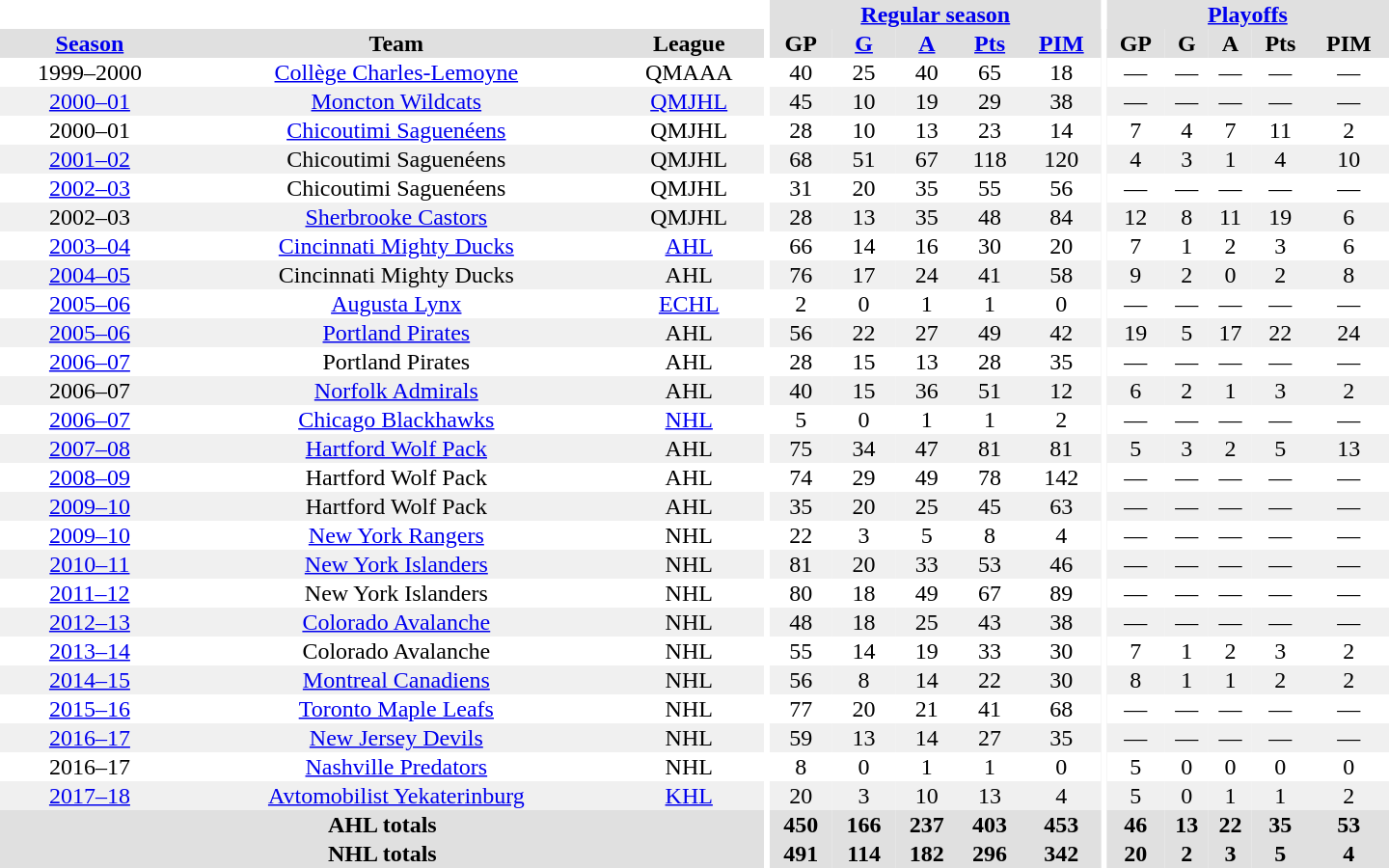<table border="0" cellpadding="1" cellspacing="0" style="text-align:center; width:60em">
<tr bgcolor="#e0e0e0">
<th colspan="3" bgcolor="#ffffff"></th>
<th rowspan="99" bgcolor="#ffffff"></th>
<th colspan="5"><a href='#'>Regular season</a></th>
<th rowspan="99" bgcolor="#ffffff"></th>
<th colspan="5"><a href='#'>Playoffs</a></th>
</tr>
<tr bgcolor="#e0e0e0">
<th><a href='#'>Season</a></th>
<th>Team</th>
<th>League</th>
<th>GP</th>
<th><a href='#'>G</a></th>
<th><a href='#'>A</a></th>
<th><a href='#'>Pts</a></th>
<th><a href='#'>PIM</a></th>
<th>GP</th>
<th>G</th>
<th>A</th>
<th>Pts</th>
<th>PIM</th>
</tr>
<tr>
<td>1999–2000</td>
<td><a href='#'>Collège Charles-Lemoyne</a></td>
<td>QMAAA</td>
<td>40</td>
<td>25</td>
<td>40</td>
<td>65</td>
<td>18</td>
<td>—</td>
<td>—</td>
<td>—</td>
<td>—</td>
<td>—</td>
</tr>
<tr bgcolor="#f0f0f0">
<td><a href='#'>2000–01</a></td>
<td><a href='#'>Moncton Wildcats</a></td>
<td><a href='#'>QMJHL</a></td>
<td>45</td>
<td>10</td>
<td>19</td>
<td>29</td>
<td>38</td>
<td>—</td>
<td>—</td>
<td>—</td>
<td>—</td>
<td>—</td>
</tr>
<tr>
<td>2000–01</td>
<td><a href='#'>Chicoutimi Saguenéens</a></td>
<td>QMJHL</td>
<td>28</td>
<td>10</td>
<td>13</td>
<td>23</td>
<td>14</td>
<td>7</td>
<td>4</td>
<td>7</td>
<td>11</td>
<td>2</td>
</tr>
<tr bgcolor="#f0f0f0">
<td><a href='#'>2001–02</a></td>
<td>Chicoutimi Saguenéens</td>
<td>QMJHL</td>
<td>68</td>
<td>51</td>
<td>67</td>
<td>118</td>
<td>120</td>
<td>4</td>
<td>3</td>
<td>1</td>
<td>4</td>
<td>10</td>
</tr>
<tr>
<td><a href='#'>2002–03</a></td>
<td>Chicoutimi Saguenéens</td>
<td>QMJHL</td>
<td>31</td>
<td>20</td>
<td>35</td>
<td>55</td>
<td>56</td>
<td>—</td>
<td>—</td>
<td>—</td>
<td>—</td>
<td>—</td>
</tr>
<tr bgcolor="#f0f0f0">
<td>2002–03</td>
<td><a href='#'>Sherbrooke Castors</a></td>
<td>QMJHL</td>
<td>28</td>
<td>13</td>
<td>35</td>
<td>48</td>
<td>84</td>
<td>12</td>
<td>8</td>
<td>11</td>
<td>19</td>
<td>6</td>
</tr>
<tr>
<td><a href='#'>2003–04</a></td>
<td><a href='#'>Cincinnati Mighty Ducks</a></td>
<td><a href='#'>AHL</a></td>
<td>66</td>
<td>14</td>
<td>16</td>
<td>30</td>
<td>20</td>
<td>7</td>
<td>1</td>
<td>2</td>
<td>3</td>
<td>6</td>
</tr>
<tr bgcolor="#f0f0f0">
<td><a href='#'>2004–05</a></td>
<td>Cincinnati Mighty Ducks</td>
<td>AHL</td>
<td>76</td>
<td>17</td>
<td>24</td>
<td>41</td>
<td>58</td>
<td>9</td>
<td>2</td>
<td>0</td>
<td>2</td>
<td>8</td>
</tr>
<tr>
<td><a href='#'>2005–06</a></td>
<td><a href='#'>Augusta Lynx</a></td>
<td><a href='#'>ECHL</a></td>
<td>2</td>
<td>0</td>
<td>1</td>
<td>1</td>
<td>0</td>
<td>—</td>
<td>—</td>
<td>—</td>
<td>—</td>
<td>—</td>
</tr>
<tr bgcolor="#f0f0f0">
<td><a href='#'>2005–06</a></td>
<td><a href='#'>Portland Pirates</a></td>
<td>AHL</td>
<td>56</td>
<td>22</td>
<td>27</td>
<td>49</td>
<td>42</td>
<td>19</td>
<td>5</td>
<td>17</td>
<td>22</td>
<td>24</td>
</tr>
<tr>
<td><a href='#'>2006–07</a></td>
<td>Portland Pirates</td>
<td>AHL</td>
<td>28</td>
<td>15</td>
<td>13</td>
<td>28</td>
<td>35</td>
<td>—</td>
<td>—</td>
<td>—</td>
<td>—</td>
<td>—</td>
</tr>
<tr bgcolor="#f0f0f0">
<td>2006–07</td>
<td><a href='#'>Norfolk Admirals</a></td>
<td>AHL</td>
<td>40</td>
<td>15</td>
<td>36</td>
<td>51</td>
<td>12</td>
<td>6</td>
<td>2</td>
<td>1</td>
<td>3</td>
<td>2</td>
</tr>
<tr>
<td><a href='#'>2006–07</a></td>
<td><a href='#'>Chicago Blackhawks</a></td>
<td><a href='#'>NHL</a></td>
<td>5</td>
<td>0</td>
<td>1</td>
<td>1</td>
<td>2</td>
<td>—</td>
<td>—</td>
<td>—</td>
<td>—</td>
<td>—</td>
</tr>
<tr bgcolor="#f0f0f0">
<td><a href='#'>2007–08</a></td>
<td><a href='#'>Hartford Wolf Pack</a></td>
<td>AHL</td>
<td>75</td>
<td>34</td>
<td>47</td>
<td>81</td>
<td>81</td>
<td>5</td>
<td>3</td>
<td>2</td>
<td>5</td>
<td>13</td>
</tr>
<tr>
<td><a href='#'>2008–09</a></td>
<td>Hartford Wolf Pack</td>
<td>AHL</td>
<td>74</td>
<td>29</td>
<td>49</td>
<td>78</td>
<td>142</td>
<td>—</td>
<td>—</td>
<td>—</td>
<td>—</td>
<td>—</td>
</tr>
<tr bgcolor="#f0f0f0">
<td><a href='#'>2009–10</a></td>
<td>Hartford Wolf Pack</td>
<td>AHL</td>
<td>35</td>
<td>20</td>
<td>25</td>
<td>45</td>
<td>63</td>
<td>—</td>
<td>—</td>
<td>—</td>
<td>—</td>
<td>—</td>
</tr>
<tr>
<td><a href='#'>2009–10</a></td>
<td><a href='#'>New York Rangers</a></td>
<td>NHL</td>
<td>22</td>
<td>3</td>
<td>5</td>
<td>8</td>
<td>4</td>
<td>—</td>
<td>—</td>
<td>—</td>
<td>—</td>
<td>—</td>
</tr>
<tr bgcolor="#f0f0f0">
<td><a href='#'>2010–11</a></td>
<td><a href='#'>New York Islanders</a></td>
<td>NHL</td>
<td>81</td>
<td>20</td>
<td>33</td>
<td>53</td>
<td>46</td>
<td>—</td>
<td>—</td>
<td>—</td>
<td>—</td>
<td>—</td>
</tr>
<tr>
<td><a href='#'>2011–12</a></td>
<td>New York Islanders</td>
<td>NHL</td>
<td>80</td>
<td>18</td>
<td>49</td>
<td>67</td>
<td>89</td>
<td>—</td>
<td>—</td>
<td>—</td>
<td>—</td>
<td>—</td>
</tr>
<tr bgcolor="#f0f0f0">
<td><a href='#'>2012–13</a></td>
<td><a href='#'>Colorado Avalanche</a></td>
<td>NHL</td>
<td>48</td>
<td>18</td>
<td>25</td>
<td>43</td>
<td>38</td>
<td>—</td>
<td>—</td>
<td>—</td>
<td>—</td>
<td>—</td>
</tr>
<tr>
<td><a href='#'>2013–14</a></td>
<td>Colorado Avalanche</td>
<td>NHL</td>
<td>55</td>
<td>14</td>
<td>19</td>
<td>33</td>
<td>30</td>
<td>7</td>
<td>1</td>
<td>2</td>
<td>3</td>
<td>2</td>
</tr>
<tr bgcolor="#f0f0f0">
<td><a href='#'>2014–15</a></td>
<td><a href='#'>Montreal Canadiens</a></td>
<td>NHL</td>
<td>56</td>
<td>8</td>
<td>14</td>
<td>22</td>
<td>30</td>
<td>8</td>
<td>1</td>
<td>1</td>
<td>2</td>
<td>2</td>
</tr>
<tr>
<td><a href='#'>2015–16</a></td>
<td><a href='#'>Toronto Maple Leafs</a></td>
<td>NHL</td>
<td>77</td>
<td>20</td>
<td>21</td>
<td>41</td>
<td>68</td>
<td>—</td>
<td>—</td>
<td>—</td>
<td>—</td>
<td>—</td>
</tr>
<tr bgcolor="#f0f0f0">
<td><a href='#'>2016–17</a></td>
<td><a href='#'>New Jersey Devils</a></td>
<td>NHL</td>
<td>59</td>
<td>13</td>
<td>14</td>
<td>27</td>
<td>35</td>
<td>—</td>
<td>—</td>
<td>—</td>
<td>—</td>
<td>—</td>
</tr>
<tr>
<td>2016–17</td>
<td><a href='#'>Nashville Predators</a></td>
<td>NHL</td>
<td>8</td>
<td>0</td>
<td>1</td>
<td>1</td>
<td>0</td>
<td>5</td>
<td>0</td>
<td>0</td>
<td>0</td>
<td>0</td>
</tr>
<tr bgcolor="#f0f0f0">
<td><a href='#'>2017–18</a></td>
<td><a href='#'>Avtomobilist Yekaterinburg</a></td>
<td><a href='#'>KHL</a></td>
<td>20</td>
<td>3</td>
<td>10</td>
<td>13</td>
<td>4</td>
<td>5</td>
<td>0</td>
<td>1</td>
<td>1</td>
<td>2</td>
</tr>
<tr bgcolor="#e0e0e0">
<th colspan="3">AHL totals</th>
<th>450</th>
<th>166</th>
<th>237</th>
<th>403</th>
<th>453</th>
<th>46</th>
<th>13</th>
<th>22</th>
<th>35</th>
<th>53</th>
</tr>
<tr bgcolor="#e0e0e0">
<th colspan="3">NHL totals</th>
<th>491</th>
<th>114</th>
<th>182</th>
<th>296</th>
<th>342</th>
<th>20</th>
<th>2</th>
<th>3</th>
<th>5</th>
<th>4</th>
</tr>
</table>
